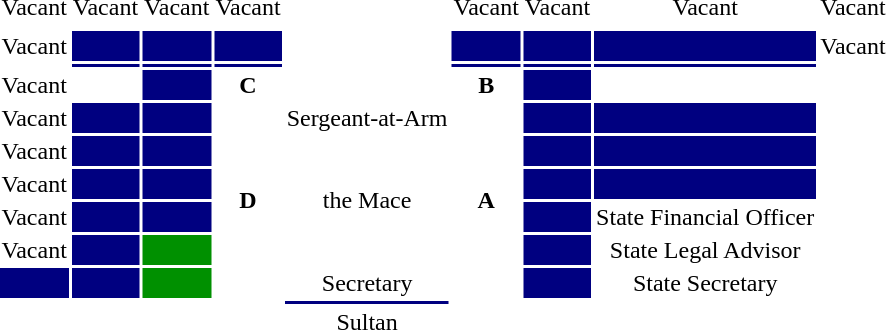<table style="font-size:100%; text-align:center;">
<tr>
<td>Vacant</td>
<td>Vacant</td>
<td>Vacant</td>
<td>Vacant</td>
<td></td>
<td>Vacant</td>
<td>Vacant</td>
<td>Vacant</td>
<td>Vacant</td>
</tr>
<tr>
<td></td>
<td></td>
<td></td>
<td></td>
<td></td>
<td></td>
</tr>
<tr>
<td>Vacant</td>
<td style="background-color:#000080;"></td>
<td style="background-color:#000080;"></td>
<td bgcolor=#000080></td>
<td></td>
<td style="background-color:#000080;"></td>
<td style="background-color:#000080;"></td>
<td style="background-color:#000080;"></td>
<td>Vacant</td>
</tr>
<tr>
<td></td>
<td style="background-color:#000080;"></td>
<td style="background-color:#000080;"></td>
<td style="background-color:#000080;"></td>
<td></td>
<td style="background-color:#000080;"></td>
<td style="background-color:#000080;"></td>
<td style="background-color:#000080;"></td>
<td></td>
</tr>
<tr>
<td>Vacant</td>
<td></td>
<td style="background-color:#000080;"></td>
<td><strong>C</strong></td>
<td></td>
<td><strong>B</strong></td>
<td style="background-color:#000080;"></td>
<td></td>
<td></td>
</tr>
<tr>
<td>Vacant</td>
<td style="background-color:#000080;"></td>
<td style="background-color:#000080;"></td>
<td rowspan=6><strong>D</strong></td>
<td>Sergeant-at-Arm</td>
<td rowspan=6><strong>A</strong></td>
<td style="background-color:#000080;"></td>
<td style="background-color:#000080;"></td>
<td></td>
</tr>
<tr>
<td>Vacant</td>
<td style="background-color:#000080;"></td>
<td style="background-color:#000080;"></td>
<td></td>
<td style="background-color:#000080;"></td>
<td style="background-color:#000080;"></td>
<td></td>
</tr>
<tr>
<td>Vacant</td>
<td style="background-color:#000080;"></td>
<td style="background-color:#000080;"></td>
<td rowspan=2>the Mace</td>
<td style="background-color:#000080;"></td>
<td bgcolor=#000080></td>
<td></td>
</tr>
<tr>
<td>Vacant</td>
<td style="background-color:#000080;"></td>
<td style="background-color:#000080;"></td>
<td style="background-color:#000080;"></td>
<td>State Financial Officer</td>
<td></td>
</tr>
<tr>
<td>Vacant</td>
<td style="background-color:#000080;"></td>
<td style="background-color:#009000;"></td>
<td></td>
<td style="background-color:#000080;"></td>
<td>State Legal Advisor</td>
<td></td>
</tr>
<tr>
<td style="background-color:#000080;"></td>
<td style="background-color:#000080;"></td>
<td style="background-color:#009000;"></td>
<td>Secretary</td>
<td style="background-color:#000080;"></td>
<td>State Secretary</td>
<td></td>
</tr>
<tr>
<td></td>
<td></td>
<td></td>
<td></td>
<td bgcolor=#000080></td>
<td></td>
<td></td>
<td></td>
<td></td>
</tr>
<tr>
<td></td>
<td></td>
<td></td>
<td></td>
<td>Sultan</td>
<td></td>
<td></td>
<td></td>
<td></td>
</tr>
</table>
